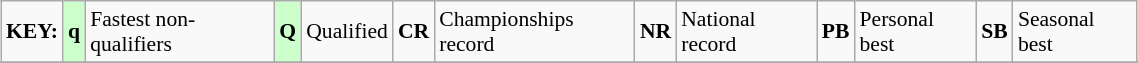<table class="wikitable" style="margin:0.5em auto; font-size:90%;position:relative;" width=60%>
<tr>
<td><strong>KEY:</strong></td>
<td bgcolor=ccffcc align=center><strong>q</strong></td>
<td>Fastest non-qualifiers</td>
<td bgcolor=ccffcc align=center><strong>Q</strong></td>
<td>Qualified</td>
<td align=center><strong>CR</strong></td>
<td>Championships record</td>
<td align=center><strong>NR</strong></td>
<td>National record</td>
<td align=center><strong>PB</strong></td>
<td>Personal best</td>
<td align=center><strong>SB</strong></td>
<td>Seasonal best</td>
</tr>
<tr>
</tr>
</table>
